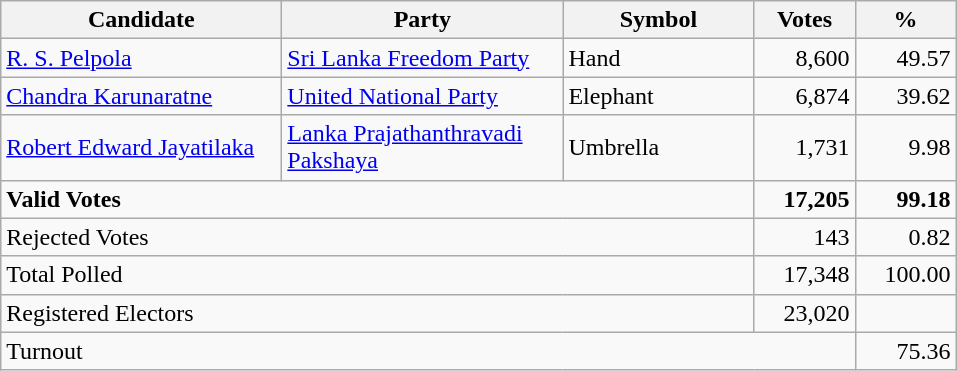<table class="wikitable" border="1" style="text-align:right;">
<tr>
<th align=left width="180">Candidate</th>
<th align=left width="180">Party</th>
<th align=left width="120">Symbol</th>
<th align=left width="60">Votes</th>
<th align=left width="60">%</th>
</tr>
<tr>
<td align=left><a href='#'>R. S. Pelpola</a></td>
<td align=left><a href='#'>Sri Lanka Freedom Party</a></td>
<td align=left>Hand</td>
<td>8,600</td>
<td>49.57</td>
</tr>
<tr>
<td align=left><a href='#'>Chandra Karunaratne</a></td>
<td align=left><a href='#'>United National Party</a></td>
<td align=left>Elephant</td>
<td>6,874</td>
<td>39.62</td>
</tr>
<tr>
<td align=left><a href='#'>Robert Edward Jayatilaka</a></td>
<td align=left><a href='#'>Lanka Prajathanthravadi Pakshaya</a></td>
<td align=left>Umbrella</td>
<td>1,731</td>
<td>9.98</td>
</tr>
<tr>
<td align=left colspan=3><strong>Valid Votes</strong></td>
<td><strong>17,205</strong></td>
<td><strong>99.18</strong></td>
</tr>
<tr>
<td align=left colspan=3>Rejected Votes</td>
<td>143</td>
<td>0.82</td>
</tr>
<tr>
<td align=left colspan=3>Total Polled</td>
<td>17,348</td>
<td>100.00</td>
</tr>
<tr>
<td align=left colspan=3>Registered Electors</td>
<td>23,020</td>
<td></td>
</tr>
<tr>
<td align=left colspan=4>Turnout</td>
<td>75.36</td>
</tr>
</table>
